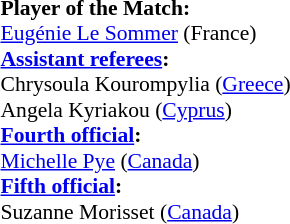<table width=50% style="font-size: 90%">
<tr>
<td><br><strong>Player of the Match:</strong>
<br><a href='#'>Eugénie Le Sommer</a> (France)<br><strong><a href='#'>Assistant referees</a>:</strong>
<br>Chrysoula Kourompylia (<a href='#'>Greece</a>)
<br>Angela Kyriakou (<a href='#'>Cyprus</a>)
<br><strong><a href='#'>Fourth official</a>:</strong>
<br><a href='#'>Michelle Pye</a> (<a href='#'>Canada</a>)
<br><strong><a href='#'>Fifth official</a>:</strong>
<br>Suzanne Morisset (<a href='#'>Canada</a>)</td>
</tr>
</table>
